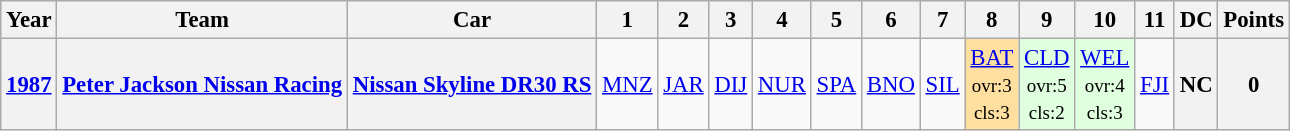<table class="wikitable" style="text-align:center; font-size:95%">
<tr>
<th>Year</th>
<th>Team</th>
<th>Car</th>
<th>1</th>
<th>2</th>
<th>3</th>
<th>4</th>
<th>5</th>
<th>6</th>
<th>7</th>
<th>8</th>
<th>9</th>
<th>10</th>
<th>11</th>
<th>DC</th>
<th>Points</th>
</tr>
<tr>
<th><a href='#'>1987</a></th>
<th> <a href='#'>Peter Jackson Nissan Racing</a></th>
<th><a href='#'>Nissan Skyline DR30 RS</a></th>
<td><a href='#'>MNZ</a></td>
<td><a href='#'>JAR</a></td>
<td><a href='#'>DIJ</a></td>
<td><a href='#'>NUR</a></td>
<td><a href='#'>SPA</a></td>
<td><a href='#'>BNO</a></td>
<td><a href='#'>SIL</a></td>
<td style="background:#ffdf9f;"><a href='#'>BAT</a><br><small>ovr:3<br>cls:3</small></td>
<td style="background:#dfffdf;"><a href='#'>CLD</a><br><small>ovr:5<br>cls:2</small></td>
<td style="background:#dfffdf;"><a href='#'>WEL</a><br><small>ovr:4<br>cls:3</small></td>
<td><a href='#'>FJI</a></td>
<th>NC</th>
<th>0</th>
</tr>
</table>
